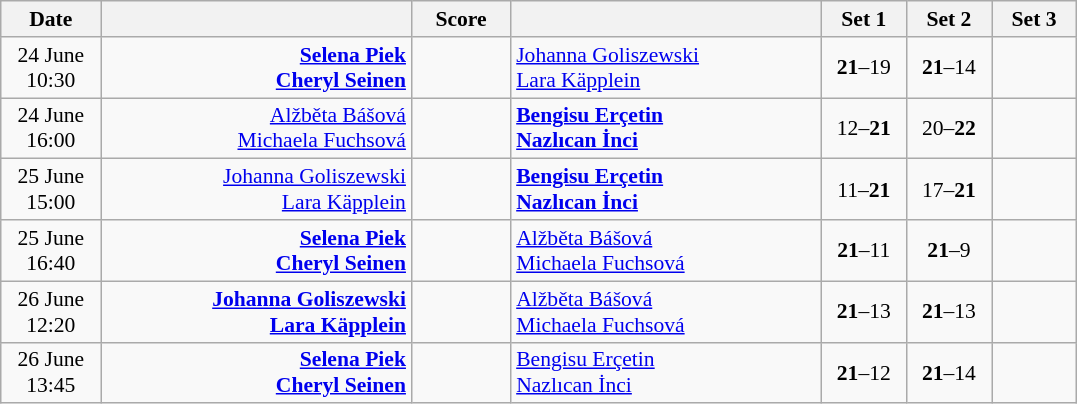<table class="wikitable" style="text-align: center; font-size:90% ">
<tr>
<th width="60">Date</th>
<th align="right" width="200"></th>
<th width="60">Score</th>
<th align="left" width="200"></th>
<th width="50">Set 1</th>
<th width="50">Set 2</th>
<th width="50">Set 3</th>
</tr>
<tr>
<td>24 June<br>10:30</td>
<td align="right"><strong><a href='#'>Selena Piek</a> <br><a href='#'>Cheryl Seinen</a> </strong></td>
<td align="center"></td>
<td align="left"> <a href='#'>Johanna Goliszewski</a><br> <a href='#'>Lara Käpplein</a></td>
<td><strong>21</strong>–19</td>
<td><strong>21</strong>–14</td>
<td></td>
</tr>
<tr>
<td>24 June<br>16:00</td>
<td align="right"><a href='#'>Alžběta Bášová</a> <br><a href='#'>Michaela Fuchsová</a> </td>
<td align="center"></td>
<td align="left"><strong> <a href='#'>Bengisu Erçetin</a><br> <a href='#'>Nazlıcan İnci</a></strong></td>
<td>12–<strong>21</strong></td>
<td>20–<strong>22</strong></td>
<td></td>
</tr>
<tr>
<td>25 June<br>15:00</td>
<td align="right"><a href='#'>Johanna Goliszewski</a> <br><a href='#'>Lara Käpplein</a> </td>
<td align="center"></td>
<td align="left"><strong> <a href='#'>Bengisu Erçetin</a><br> <a href='#'>Nazlıcan İnci</a></strong></td>
<td>11–<strong>21</strong></td>
<td>17–<strong>21</strong></td>
<td></td>
</tr>
<tr>
<td>25 June<br>16:40</td>
<td align="right"><strong><a href='#'>Selena Piek</a> <br><a href='#'>Cheryl Seinen</a> </strong></td>
<td align="center"></td>
<td align="left"> <a href='#'>Alžběta Bášová</a><br> <a href='#'>Michaela Fuchsová</a></td>
<td><strong>21</strong>–11</td>
<td><strong>21</strong>–9</td>
<td></td>
</tr>
<tr>
<td>26 June<br>12:20</td>
<td align="right"><strong><a href='#'>Johanna Goliszewski</a> <br><a href='#'>Lara Käpplein</a> </strong></td>
<td align="center"></td>
<td align="left"> <a href='#'>Alžběta Bášová</a><br> <a href='#'>Michaela Fuchsová</a></td>
<td><strong>21</strong>–13</td>
<td><strong>21</strong>–13</td>
<td></td>
</tr>
<tr>
<td>26 June<br>13:45</td>
<td align="right"><strong><a href='#'>Selena Piek</a> <br><a href='#'>Cheryl Seinen</a> </strong></td>
<td align="center"></td>
<td align="left"> <a href='#'>Bengisu Erçetin</a><br> <a href='#'>Nazlıcan İnci</a></td>
<td><strong>21</strong>–12</td>
<td><strong>21</strong>–14</td>
<td></td>
</tr>
</table>
